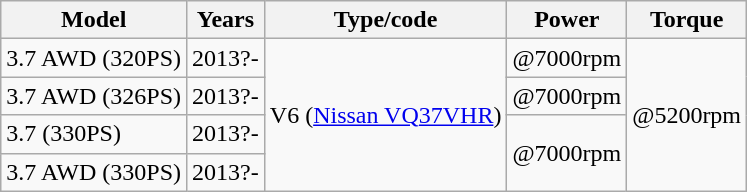<table class="wikitable sortable collapsible">
<tr>
<th>Model</th>
<th>Years</th>
<th>Type/code</th>
<th>Power</th>
<th>Torque</th>
</tr>
<tr>
<td>3.7 AWD (320PS)</td>
<td>2013?-</td>
<td rowspan="4"> V6 (<a href='#'>Nissan VQ37VHR</a>)</td>
<td> @7000rpm</td>
<td rowspan="4"> @5200rpm</td>
</tr>
<tr>
<td>3.7 AWD (326PS)</td>
<td>2013?-</td>
<td> @7000rpm</td>
</tr>
<tr>
<td>3.7 (330PS)</td>
<td>2013?-</td>
<td rowspan="2"> @7000rpm</td>
</tr>
<tr>
<td>3.7 AWD (330PS)</td>
<td>2013?-</td>
</tr>
</table>
